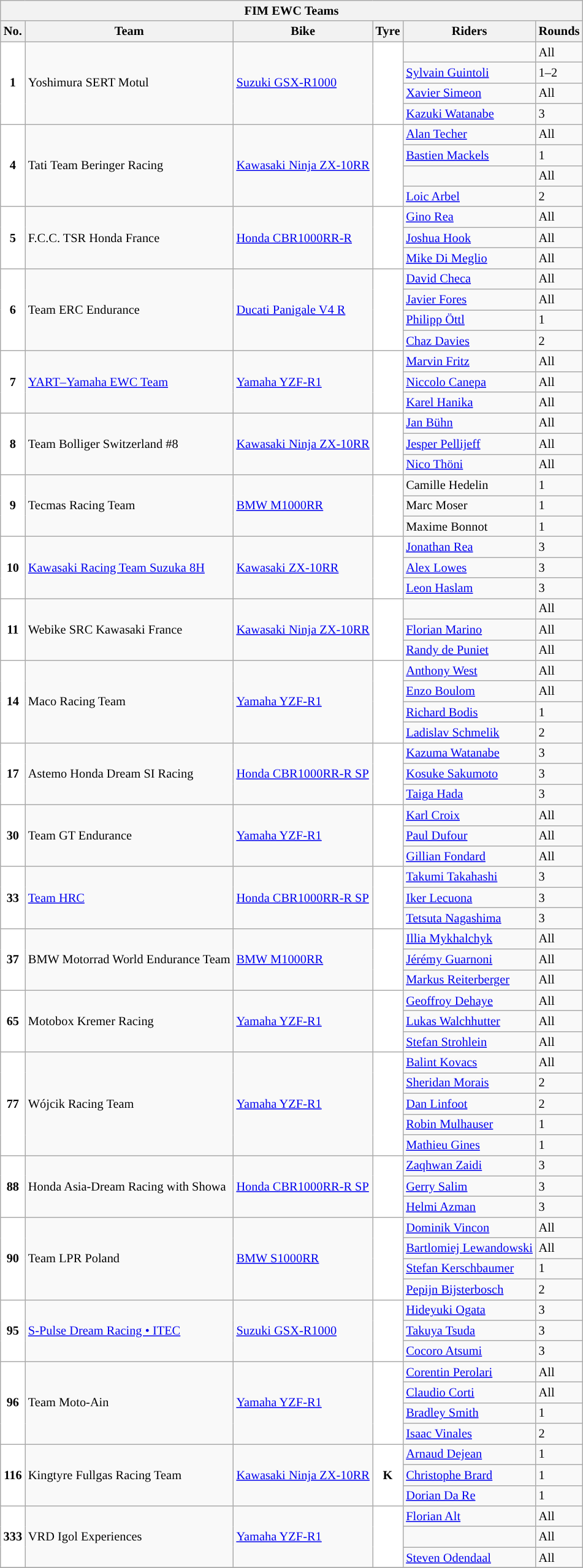<table class="wikitable" style="font-size: 85%">
<tr>
<th colspan="6">FIM EWC Teams</th>
</tr>
<tr>
<th>No.</th>
<th>Team</th>
<th>Bike</th>
<th>Tyre</th>
<th>Riders</th>
<th>Rounds</th>
</tr>
<tr>
<td rowspan=4 style="background:white; text-align:center;"><strong>1</strong></td>
<td rowspan=4> Yoshimura SERT Motul</td>
<td rowspan=4><a href='#'>Suzuki GSX-R1000</a></td>
<td rowspan=4 style="background:white; text-align:center;"></td>
<td> </td>
<td>All</td>
</tr>
<tr>
<td> <a href='#'>Sylvain Guintoli</a></td>
<td>1–2</td>
</tr>
<tr>
<td> <a href='#'>Xavier Simeon</a></td>
<td>All</td>
</tr>
<tr>
<td> <a href='#'>Kazuki Watanabe</a></td>
<td>3</td>
</tr>
<tr>
<td rowspan=4 style="background:white; text-align:center;"><strong>4</strong></td>
<td rowspan=4> Tati Team Beringer Racing</td>
<td rowspan=4><a href='#'>Kawasaki Ninja ZX-10RR</a></td>
<td rowspan=4 style="background:white; text-align:center;"></td>
<td> <a href='#'>Alan Techer</a></td>
<td>All</td>
</tr>
<tr>
<td> <a href='#'>Bastien Mackels</a></td>
<td>1</td>
</tr>
<tr>
<td> </td>
<td>All</td>
</tr>
<tr>
<td> <a href='#'>Loic Arbel</a></td>
<td>2</td>
</tr>
<tr>
<td rowspan=3 style="background:white; text-align:center;"><strong>5</strong></td>
<td rowspan=3> F.C.C. TSR Honda France</td>
<td rowspan=3><a href='#'>Honda CBR1000RR-R</a></td>
<td rowspan=3 style="background:white; text-align:center;"></td>
<td> <a href='#'>Gino Rea</a></td>
<td>All</td>
</tr>
<tr>
<td> <a href='#'>Joshua Hook</a></td>
<td>All</td>
</tr>
<tr>
<td> <a href='#'>Mike Di Meglio</a></td>
<td>All</td>
</tr>
<tr>
<td rowspan=4 style="background:white; text-align:center;"><strong>6</strong></td>
<td rowspan=4> Team ERC Endurance</td>
<td rowspan=4><a href='#'>Ducati Panigale V4 R</a></td>
<td rowspan=4 style="background:white; text-align:center;"></td>
<td> <a href='#'>David Checa</a></td>
<td>All</td>
</tr>
<tr>
<td> <a href='#'>Javier Fores</a></td>
<td>All</td>
</tr>
<tr>
<td> <a href='#'>Philipp Öttl</a></td>
<td>1</td>
</tr>
<tr>
<td> <a href='#'>Chaz Davies</a></td>
<td>2</td>
</tr>
<tr>
<td rowspan=3 style="background:white; text-align:center;"><strong>7</strong></td>
<td rowspan=3> <a href='#'>YART–Yamaha EWC Team</a></td>
<td rowspan=3><a href='#'>Yamaha YZF-R1</a></td>
<td rowspan=3 style="background:white; text-align:center;"></td>
<td> <a href='#'>Marvin Fritz</a></td>
<td>All</td>
</tr>
<tr>
<td> <a href='#'>Niccolo Canepa</a></td>
<td>All</td>
</tr>
<tr>
<td> <a href='#'>Karel Hanika</a></td>
<td>All</td>
</tr>
<tr>
<td rowspan=3 style="background:white; text-align:center;"><strong>8</strong></td>
<td rowspan=3> Team Bolliger Switzerland #8</td>
<td rowspan=3><a href='#'>Kawasaki Ninja ZX-10RR</a></td>
<td rowspan=3 style="background:white; text-align:center;"></td>
<td> <a href='#'>Jan Bühn</a></td>
<td>All</td>
</tr>
<tr>
<td> <a href='#'>Jesper Pellijeff</a></td>
<td>All</td>
</tr>
<tr>
<td> <a href='#'>Nico Thöni</a></td>
<td>All</td>
</tr>
<tr>
<td rowspan=3 style="background:white; text-align:center;"><strong>9</strong></td>
<td rowspan="3"> Tecmas Racing Team</td>
<td rowspan="3"><a href='#'>BMW M1000RR</a></td>
<td rowspan=3 style="background:white; text-align:center;"></td>
<td> Camille Hedelin</td>
<td>1</td>
</tr>
<tr>
<td> Marc Moser</td>
<td>1</td>
</tr>
<tr>
<td> Maxime Bonnot</td>
<td>1</td>
</tr>
<tr>
<td rowspan=3 style="background:white; text-align:center;"><strong>10</strong></td>
<td rowspan=3> <a href='#'>Kawasaki Racing Team Suzuka 8H</a></td>
<td rowspan=3><a href='#'>Kawasaki ZX-10RR</a></td>
<td rowspan=3 style="background:white; text-align:center;"></td>
<td> <a href='#'>Jonathan Rea</a></td>
<td>3</td>
</tr>
<tr>
<td> <a href='#'>Alex Lowes</a></td>
<td>3</td>
</tr>
<tr>
<td> <a href='#'>Leon Haslam</a></td>
<td>3</td>
</tr>
<tr>
<td rowspan=3 style="background:white; text-align:center;"><strong>11</strong></td>
<td rowspan=3> Webike SRC Kawasaki France</td>
<td rowspan=3><a href='#'>Kawasaki Ninja ZX-10RR</a></td>
<td rowspan=3 style="background:white; text-align:center;"></td>
<td> </td>
<td>All</td>
</tr>
<tr>
<td> <a href='#'>Florian Marino</a></td>
<td>All</td>
</tr>
<tr>
<td> <a href='#'>Randy de Puniet</a></td>
<td>All</td>
</tr>
<tr>
<td rowspan=4 style="background:white; text-align:center;"><strong>14</strong></td>
<td rowspan=4> Maco Racing Team</td>
<td rowspan=4><a href='#'>Yamaha YZF-R1</a></td>
<td rowspan=4 style="background:white; text-align:center;"></td>
<td> <a href='#'>Anthony West</a></td>
<td>All</td>
</tr>
<tr>
<td> <a href='#'>Enzo Boulom</a></td>
<td>All</td>
</tr>
<tr>
<td> <a href='#'>Richard Bodis</a></td>
<td>1</td>
</tr>
<tr>
<td> <a href='#'>Ladislav Schmelik</a></td>
<td>2</td>
</tr>
<tr>
<td rowspan=3 style="background:white; text-align:center;"><strong>17</strong></td>
<td rowspan=3> Astemo Honda Dream SI Racing</td>
<td rowspan=3><a href='#'>Honda CBR1000RR-R SP</a></td>
<td rowspan=3 style="background:white; text-align:center;"></td>
<td> <a href='#'>Kazuma Watanabe</a></td>
<td>3</td>
</tr>
<tr>
<td> <a href='#'>Kosuke Sakumoto</a></td>
<td>3</td>
</tr>
<tr>
<td> <a href='#'>Taiga Hada</a></td>
<td>3</td>
</tr>
<tr>
<td rowspan=3 style="background:white; text-align:center;"><strong>30</strong></td>
<td rowspan=3> Team GT Endurance</td>
<td rowspan=3><a href='#'>Yamaha YZF-R1</a></td>
<td rowspan=3 style="background:white; text-align:center;"></td>
<td> <a href='#'>Karl Croix</a></td>
<td>All</td>
</tr>
<tr>
<td> <a href='#'>Paul Dufour</a></td>
<td>All</td>
</tr>
<tr>
<td> <a href='#'>Gillian Fondard</a></td>
<td>All</td>
</tr>
<tr>
<td rowspan=3 style="background:white; text-align:center;"><strong>33</strong></td>
<td rowspan=3> <a href='#'>Team HRC</a></td>
<td rowspan=3><a href='#'>Honda CBR1000RR-R SP</a></td>
<td rowspan=3 style="background:white; text-align:center;"></td>
<td> <a href='#'>Takumi Takahashi</a></td>
<td>3</td>
</tr>
<tr>
<td> <a href='#'>Iker Lecuona</a></td>
<td>3</td>
</tr>
<tr>
<td> <a href='#'>Tetsuta Nagashima</a></td>
<td>3</td>
</tr>
<tr>
<td rowspan=3 style="background:white; text-align:center;"><strong>37</strong></td>
<td rowspan=3> BMW Motorrad World Endurance Team</td>
<td rowspan=3><a href='#'>BMW M1000RR</a></td>
<td rowspan=3 style="background:white; text-align:center;"></td>
<td> <a href='#'>Illia Mykhalchyk</a></td>
<td>All</td>
</tr>
<tr>
<td> <a href='#'>Jérémy Guarnoni</a></td>
<td>All</td>
</tr>
<tr>
<td> <a href='#'>Markus Reiterberger</a></td>
<td>All</td>
</tr>
<tr>
<td rowspan=3 style="background:white; text-align:center;"><strong>65</strong></td>
<td rowspan=3> Motobox Kremer Racing</td>
<td rowspan=3><a href='#'>Yamaha YZF-R1</a></td>
<td rowspan=3 style="background:white; text-align:center;"></td>
<td> <a href='#'>Geoffroy Dehaye</a></td>
<td>All</td>
</tr>
<tr>
<td> <a href='#'>Lukas Walchhutter</a></td>
<td>All</td>
</tr>
<tr>
<td> <a href='#'>Stefan Strohlein</a></td>
<td>All</td>
</tr>
<tr>
<td rowspan=5 style="background:white; text-align:center;"><strong>77</strong></td>
<td rowspan=5> Wójcik Racing Team</td>
<td rowspan=5><a href='#'>Yamaha YZF-R1</a></td>
<td rowspan=5 style="background:white; text-align:center;"></td>
<td> <a href='#'>Balint Kovacs</a></td>
<td>All</td>
</tr>
<tr>
<td> <a href='#'>Sheridan Morais</a></td>
<td>2</td>
</tr>
<tr>
<td> <a href='#'>Dan Linfoot</a></td>
<td>2</td>
</tr>
<tr>
<td> <a href='#'>Robin Mulhauser</a></td>
<td>1</td>
</tr>
<tr>
<td> <a href='#'>Mathieu Gines</a></td>
<td>1</td>
</tr>
<tr>
<td rowspan=3 style="background:white; text-align:center;"><strong>88</strong></td>
<td rowspan=3> Honda Asia-Dream Racing with Showa</td>
<td rowspan=3><a href='#'>Honda CBR1000RR-R SP</a></td>
<td rowspan=3 style="background:white; text-align:center;"></td>
<td> <a href='#'>Zaqhwan Zaidi</a></td>
<td>3</td>
</tr>
<tr>
<td> <a href='#'>Gerry Salim</a></td>
<td>3</td>
</tr>
<tr>
<td> <a href='#'>Helmi Azman</a></td>
<td>3</td>
</tr>
<tr>
<td rowspan=4 style="background:white; text-align:center;"><strong>90</strong></td>
<td rowspan=4> Team LPR Poland</td>
<td rowspan=4><a href='#'>BMW S1000RR</a></td>
<td rowspan=4 style="background:white; text-align:center;"></td>
<td> <a href='#'>Dominik Vincon</a></td>
<td>All</td>
</tr>
<tr>
<td> <a href='#'>Bartlomiej Lewandowski</a></td>
<td>All</td>
</tr>
<tr>
<td> <a href='#'>Stefan Kerschbaumer</a></td>
<td>1</td>
</tr>
<tr>
<td> <a href='#'>Pepijn Bijsterbosch</a></td>
<td>2</td>
</tr>
<tr>
<td rowspan=3 style="background:white; text-align:center;"><strong>95</strong></td>
<td rowspan=3> <a href='#'>S-Pulse Dream Racing • ITEC</a></td>
<td rowspan=3><a href='#'>Suzuki GSX-R1000</a></td>
<td rowspan=3 style="background:white; text-align:center;"></td>
<td> <a href='#'>Hideyuki Ogata</a></td>
<td>3</td>
</tr>
<tr>
<td> <a href='#'>Takuya Tsuda</a></td>
<td>3</td>
</tr>
<tr>
<td> <a href='#'>Cocoro Atsumi</a></td>
<td>3</td>
</tr>
<tr>
<td rowspan=4 style="background:white; text-align:center;"><strong>96</strong></td>
<td rowspan=4> Team Moto-Ain</td>
<td rowspan=4><a href='#'>Yamaha YZF-R1</a></td>
<td rowspan=4 style="background:white; text-align:center;"></td>
<td> <a href='#'>Corentin Perolari</a></td>
<td>All</td>
</tr>
<tr>
<td> <a href='#'>Claudio Corti</a></td>
<td>All</td>
</tr>
<tr>
<td> <a href='#'>Bradley Smith</a></td>
<td>1</td>
</tr>
<tr>
<td> <a href='#'>Isaac Vinales</a></td>
<td>2</td>
</tr>
<tr>
<td rowspan=3 style="background:white; text-align:center;"><strong>116</strong></td>
<td rowspan=3> Kingtyre Fullgas Racing Team</td>
<td rowspan=3><a href='#'>Kawasaki Ninja ZX-10RR</a></td>
<td rowspan=3 style="background:white; text-align:center;"><strong>K</strong></td>
<td> <a href='#'>Arnaud Dejean</a></td>
<td>1</td>
</tr>
<tr>
<td> <a href='#'>Christophe Brard</a></td>
<td>1</td>
</tr>
<tr>
<td> <a href='#'>Dorian Da Re</a></td>
<td>1</td>
</tr>
<tr>
<td rowspan=3 style="background:white; text-align:center;"><strong>333</strong></td>
<td rowspan=3> VRD Igol Experiences</td>
<td rowspan=3><a href='#'>Yamaha YZF-R1</a></td>
<td rowspan=3 style="background:white; text-align:center;"></td>
<td> <a href='#'>Florian Alt</a></td>
<td>All</td>
</tr>
<tr>
<td> </td>
<td>All</td>
</tr>
<tr>
<td> <a href='#'>Steven Odendaal</a></td>
<td>All</td>
</tr>
<tr>
</tr>
</table>
